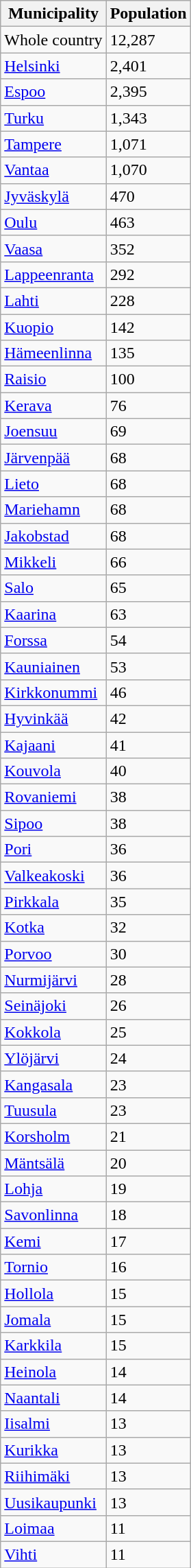<table role="presentation" class="wikitable sortable mw-collapsible mw-collapsed">
<tr>
<th>Municipality</th>
<th>Population</th>
</tr>
<tr>
<td>Whole country</td>
<td>12,287</td>
</tr>
<tr>
<td><a href='#'>Helsinki</a></td>
<td>2,401</td>
</tr>
<tr>
<td><a href='#'>Espoo</a></td>
<td>2,395</td>
</tr>
<tr>
<td><a href='#'>Turku</a></td>
<td>1,343</td>
</tr>
<tr>
<td><a href='#'>Tampere</a></td>
<td>1,071</td>
</tr>
<tr>
<td><a href='#'>Vantaa</a></td>
<td>1,070</td>
</tr>
<tr>
<td><a href='#'>Jyväskylä</a></td>
<td>470</td>
</tr>
<tr>
<td><a href='#'>Oulu</a></td>
<td>463</td>
</tr>
<tr>
<td><a href='#'>Vaasa</a></td>
<td>352</td>
</tr>
<tr>
<td><a href='#'>Lappeenranta</a></td>
<td>292</td>
</tr>
<tr>
<td><a href='#'>Lahti</a></td>
<td>228</td>
</tr>
<tr>
<td><a href='#'>Kuopio</a></td>
<td>142</td>
</tr>
<tr>
<td><a href='#'>Hämeenlinna</a></td>
<td>135</td>
</tr>
<tr>
<td><a href='#'>Raisio</a></td>
<td>100</td>
</tr>
<tr>
<td><a href='#'>Kerava</a></td>
<td>76</td>
</tr>
<tr>
<td><a href='#'>Joensuu</a></td>
<td>69</td>
</tr>
<tr>
<td><a href='#'>Järvenpää</a></td>
<td>68</td>
</tr>
<tr>
<td><a href='#'>Lieto</a></td>
<td>68</td>
</tr>
<tr>
<td><a href='#'>Mariehamn</a></td>
<td>68</td>
</tr>
<tr>
<td><a href='#'>Jakobstad</a></td>
<td>68</td>
</tr>
<tr>
<td><a href='#'>Mikkeli</a></td>
<td>66</td>
</tr>
<tr>
<td><a href='#'>Salo</a></td>
<td>65</td>
</tr>
<tr>
<td><a href='#'>Kaarina</a></td>
<td>63</td>
</tr>
<tr>
<td><a href='#'>Forssa</a></td>
<td>54</td>
</tr>
<tr>
<td><a href='#'>Kauniainen</a></td>
<td>53</td>
</tr>
<tr>
<td><a href='#'>Kirkkonummi</a></td>
<td>46</td>
</tr>
<tr>
<td><a href='#'>Hyvinkää</a></td>
<td>42</td>
</tr>
<tr>
<td><a href='#'>Kajaani</a></td>
<td>41</td>
</tr>
<tr>
<td><a href='#'>Kouvola</a></td>
<td>40</td>
</tr>
<tr>
<td><a href='#'>Rovaniemi</a></td>
<td>38</td>
</tr>
<tr>
<td><a href='#'>Sipoo</a></td>
<td>38</td>
</tr>
<tr>
<td><a href='#'>Pori</a></td>
<td>36</td>
</tr>
<tr>
<td><a href='#'>Valkeakoski</a></td>
<td>36</td>
</tr>
<tr>
<td><a href='#'>Pirkkala</a></td>
<td>35</td>
</tr>
<tr>
<td><a href='#'>Kotka</a></td>
<td>32</td>
</tr>
<tr>
<td><a href='#'>Porvoo</a></td>
<td>30</td>
</tr>
<tr>
<td><a href='#'>Nurmijärvi</a></td>
<td>28</td>
</tr>
<tr>
<td><a href='#'>Seinäjoki</a></td>
<td>26</td>
</tr>
<tr>
<td><a href='#'>Kokkola</a></td>
<td>25</td>
</tr>
<tr>
<td><a href='#'>Ylöjärvi</a></td>
<td>24</td>
</tr>
<tr>
<td><a href='#'>Kangasala</a></td>
<td>23</td>
</tr>
<tr>
<td><a href='#'>Tuusula</a></td>
<td>23</td>
</tr>
<tr>
<td><a href='#'>Korsholm</a></td>
<td>21</td>
</tr>
<tr>
<td><a href='#'>Mäntsälä</a></td>
<td>20</td>
</tr>
<tr>
<td><a href='#'>Lohja</a></td>
<td>19</td>
</tr>
<tr>
<td><a href='#'>Savonlinna</a></td>
<td>18</td>
</tr>
<tr>
<td><a href='#'>Kemi</a></td>
<td>17</td>
</tr>
<tr>
<td><a href='#'>Tornio</a></td>
<td>16</td>
</tr>
<tr>
<td><a href='#'>Hollola</a></td>
<td>15</td>
</tr>
<tr>
<td><a href='#'>Jomala</a></td>
<td>15</td>
</tr>
<tr>
<td><a href='#'>Karkkila</a></td>
<td>15</td>
</tr>
<tr>
<td><a href='#'>Heinola</a></td>
<td>14</td>
</tr>
<tr>
<td><a href='#'>Naantali</a></td>
<td>14</td>
</tr>
<tr>
<td><a href='#'>Iisalmi</a></td>
<td>13</td>
</tr>
<tr>
<td><a href='#'>Kurikka</a></td>
<td>13</td>
</tr>
<tr>
<td><a href='#'>Riihimäki</a></td>
<td>13</td>
</tr>
<tr>
<td><a href='#'>Uusikaupunki</a></td>
<td>13</td>
</tr>
<tr>
<td><a href='#'>Loimaa</a></td>
<td>11</td>
</tr>
<tr>
<td><a href='#'>Vihti</a></td>
<td>11</td>
</tr>
</table>
